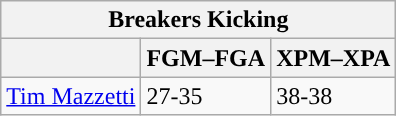<table class="wikitable">
<tr>
<th colspan="8">Breakers Kicking</th>
</tr>
<tr>
<th></th>
<th>FGM–FGA</th>
<th>XPM–XPA</th>
</tr>
<tr>
<td><a href='#'>Tim Mazzetti</a></td>
<td>27-35</td>
<td>38-38</td>
</tr>
</table>
